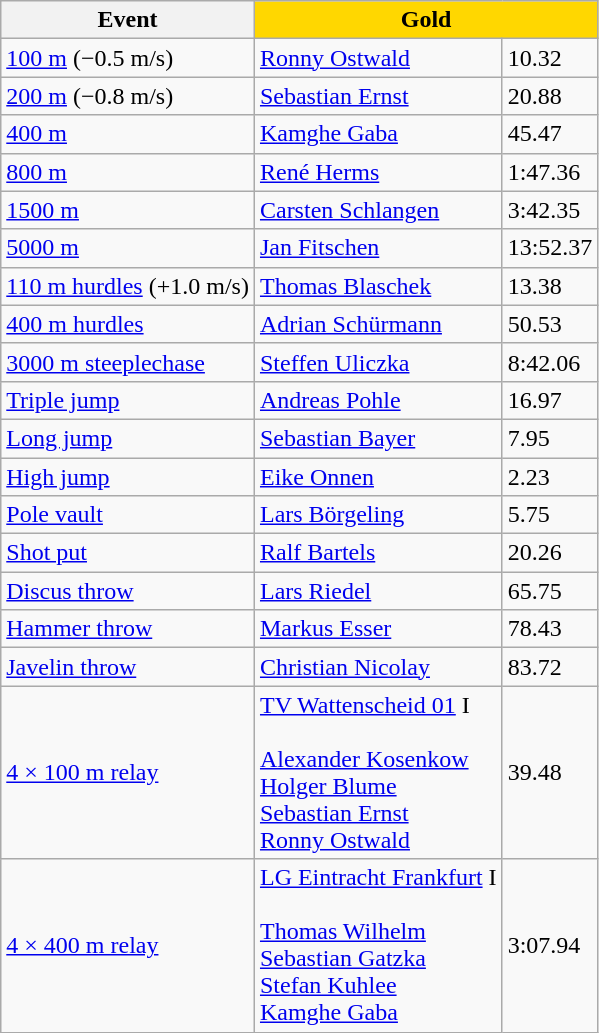<table class="wikitable">
<tr>
<th>Event</th>
<th style="background:gold;" colspan=2>Gold</th>
</tr>
<tr>
<td><a href='#'>100 m</a> (−0.5 m/s)</td>
<td><a href='#'>Ronny Ostwald</a></td>
<td>10.32</td>
</tr>
<tr>
<td><a href='#'>200 m</a> (−0.8 m/s)</td>
<td><a href='#'>Sebastian Ernst</a></td>
<td>20.88</td>
</tr>
<tr>
<td><a href='#'>400 m</a></td>
<td><a href='#'>Kamghe Gaba</a></td>
<td>45.47 </td>
</tr>
<tr>
<td><a href='#'>800 m</a></td>
<td><a href='#'>René Herms</a></td>
<td>1:47.36</td>
</tr>
<tr>
<td><a href='#'>1500 m</a></td>
<td><a href='#'>Carsten Schlangen</a></td>
<td>3:42.35</td>
</tr>
<tr>
<td><a href='#'>5000 m</a></td>
<td><a href='#'>Jan Fitschen</a></td>
<td>13:52.37</td>
</tr>
<tr>
<td><a href='#'>110 m hurdles</a> (+1.0 m/s)</td>
<td><a href='#'>Thomas Blaschek</a></td>
<td>13.38</td>
</tr>
<tr>
<td><a href='#'>400 m hurdles</a></td>
<td><a href='#'>Adrian Schürmann</a></td>
<td>50.53 </td>
</tr>
<tr>
<td><a href='#'>3000 m steeplechase</a></td>
<td><a href='#'>Steffen Uliczka</a></td>
<td>8:42.06</td>
</tr>
<tr>
<td><a href='#'>Triple jump</a></td>
<td><a href='#'>Andreas Pohle</a></td>
<td>16.97 </td>
</tr>
<tr>
<td><a href='#'>Long jump</a></td>
<td><a href='#'>Sebastian Bayer</a></td>
<td>7.95 </td>
</tr>
<tr>
<td><a href='#'>High jump</a></td>
<td><a href='#'>Eike Onnen</a></td>
<td>2.23</td>
</tr>
<tr>
<td><a href='#'>Pole vault</a></td>
<td><a href='#'>Lars Börgeling</a></td>
<td>5.75</td>
</tr>
<tr>
<td><a href='#'>Shot put</a></td>
<td><a href='#'>Ralf Bartels</a></td>
<td>20.26</td>
</tr>
<tr>
<td><a href='#'>Discus throw</a></td>
<td><a href='#'>Lars Riedel</a></td>
<td>65.75</td>
</tr>
<tr>
<td><a href='#'>Hammer throw</a></td>
<td><a href='#'>Markus Esser</a></td>
<td>78.43</td>
</tr>
<tr>
<td><a href='#'>Javelin throw</a></td>
<td><a href='#'>Christian Nicolay</a></td>
<td>83.72 </td>
</tr>
<tr>
<td><a href='#'>4 × 100 m relay</a></td>
<td><a href='#'>TV Wattenscheid 01</a> I <br><br><a href='#'>Alexander Kosenkow</a> <br>
<a href='#'>Holger Blume</a> <br>
<a href='#'>Sebastian Ernst</a> <br>
<a href='#'>Ronny Ostwald</a></td>
<td>39.48</td>
</tr>
<tr>
<td><a href='#'>4 × 400 m relay</a></td>
<td><a href='#'>LG Eintracht Frankfurt</a> I <br><br><a href='#'>Thomas Wilhelm</a> <br>
<a href='#'>Sebastian Gatzka</a> <br>
<a href='#'>Stefan Kuhlee</a> <br>
<a href='#'>Kamghe Gaba</a></td>
<td>3:07.94</td>
</tr>
</table>
